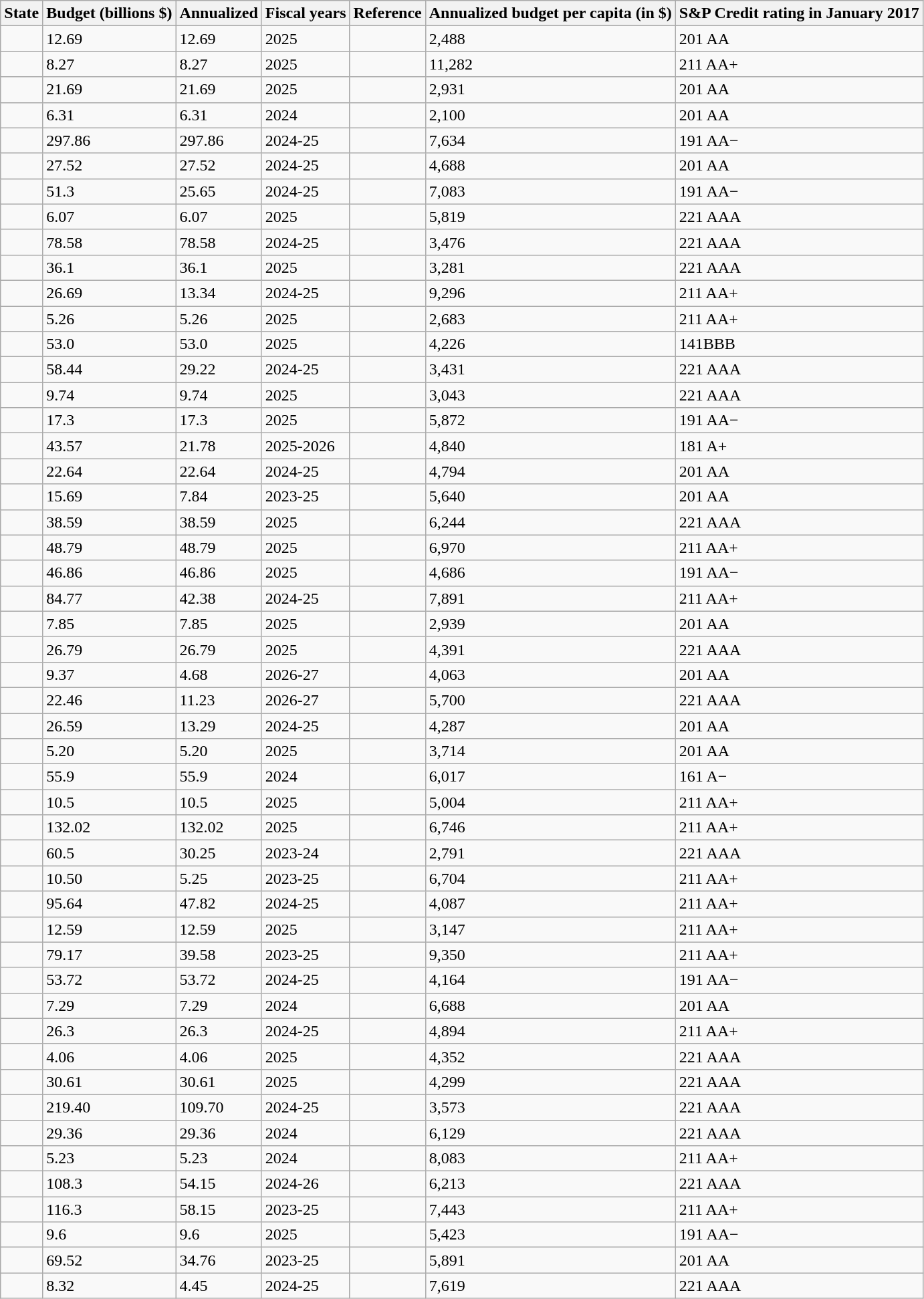<table class="wikitable sortable">
<tr>
<th>State</th>
<th align="right">Budget (billions $)</th>
<th>Annualized</th>
<th>Fiscal years</th>
<th>Reference</th>
<th>Annualized budget per capita (in $)</th>
<th>S&P Credit rating in January 2017</th>
</tr>
<tr>
<td></td>
<td>12.69</td>
<td>12.69</td>
<td>2025</td>
<td></td>
<td>2,488</td>
<td><span>201</span> AA</td>
</tr>
<tr>
<td></td>
<td>8.27</td>
<td>8.27</td>
<td>2025</td>
<td></td>
<td>11,282</td>
<td><span>211</span> AA+</td>
</tr>
<tr>
<td></td>
<td>21.69</td>
<td>21.69</td>
<td>2025</td>
<td></td>
<td>2,931</td>
<td><span>201</span> AA</td>
</tr>
<tr>
<td></td>
<td>6.31</td>
<td>6.31</td>
<td>2024</td>
<td></td>
<td>2,100</td>
<td><span>201</span> AA</td>
</tr>
<tr>
<td></td>
<td>297.86</td>
<td>297.86</td>
<td>2024-25</td>
<td></td>
<td>7,634</td>
<td><span>191</span> AA−</td>
</tr>
<tr>
<td></td>
<td>27.52</td>
<td>27.52</td>
<td>2024-25</td>
<td></td>
<td>4,688</td>
<td><span>201</span> AA</td>
</tr>
<tr>
<td></td>
<td>51.3</td>
<td>25.65</td>
<td>2024-25</td>
<td></td>
<td>7,083</td>
<td><span>191</span> AA−</td>
</tr>
<tr>
<td></td>
<td>6.07</td>
<td>6.07</td>
<td>2025</td>
<td></td>
<td>5,819</td>
<td><span>221</span> AAA</td>
</tr>
<tr>
<td></td>
<td>78.58</td>
<td>78.58</td>
<td>2024-25</td>
<td></td>
<td>3,476</td>
<td><span>221</span> AAA</td>
</tr>
<tr>
<td></td>
<td>36.1</td>
<td>36.1</td>
<td>2025</td>
<td></td>
<td>3,281</td>
<td><span>221</span> AAA</td>
</tr>
<tr>
<td></td>
<td>26.69</td>
<td>13.34</td>
<td>2024-25</td>
<td></td>
<td>9,296</td>
<td><span>211</span> AA+</td>
</tr>
<tr>
<td></td>
<td>5.26</td>
<td>5.26</td>
<td>2025</td>
<td></td>
<td>2,683</td>
<td><span>211</span> AA+</td>
</tr>
<tr>
<td></td>
<td>53.0</td>
<td>53.0</td>
<td>2025</td>
<td></td>
<td>4,226</td>
<td><span>141</span>BBB</td>
</tr>
<tr>
<td></td>
<td>58.44</td>
<td>29.22</td>
<td>2024-25</td>
<td></td>
<td>3,431</td>
<td><span>221</span> AAA</td>
</tr>
<tr>
<td></td>
<td>9.74</td>
<td>9.74</td>
<td>2025</td>
<td></td>
<td>3,043</td>
<td><span>221</span> AAA</td>
</tr>
<tr>
<td></td>
<td>17.3</td>
<td>17.3</td>
<td>2025</td>
<td></td>
<td>5,872</td>
<td><span>191</span> AA−</td>
</tr>
<tr>
<td></td>
<td>43.57</td>
<td>21.78</td>
<td>2025-2026</td>
<td></td>
<td>4,840</td>
<td><span>181</span> A+</td>
</tr>
<tr>
<td></td>
<td>22.64</td>
<td>22.64</td>
<td>2024-25</td>
<td></td>
<td>4,794</td>
<td><span>201</span> AA</td>
</tr>
<tr>
<td></td>
<td>15.69</td>
<td>7.84</td>
<td>2023-25</td>
<td></td>
<td>5,640</td>
<td><span>201</span> AA</td>
</tr>
<tr>
<td></td>
<td>38.59</td>
<td>38.59</td>
<td>2025</td>
<td></td>
<td>6,244</td>
<td><span>221</span> AAA</td>
</tr>
<tr>
<td></td>
<td>48.79</td>
<td>48.79</td>
<td>2025</td>
<td></td>
<td>6,970</td>
<td><span>211</span> AA+</td>
</tr>
<tr>
<td></td>
<td>46.86</td>
<td>46.86</td>
<td>2025</td>
<td></td>
<td>4,686</td>
<td><span>191</span> AA−</td>
</tr>
<tr>
<td></td>
<td>84.77</td>
<td>42.38</td>
<td>2024-25</td>
<td></td>
<td>7,891</td>
<td><span>211</span> AA+</td>
</tr>
<tr>
<td></td>
<td>7.85</td>
<td>7.85</td>
<td>2025</td>
<td></td>
<td>2,939</td>
<td><span>201</span> AA</td>
</tr>
<tr>
<td></td>
<td>26.79</td>
<td>26.79</td>
<td>2025</td>
<td></td>
<td>4,391</td>
<td><span>221</span> AAA</td>
</tr>
<tr>
<td></td>
<td>9.37</td>
<td>4.68</td>
<td>2026-27</td>
<td></td>
<td>4,063</td>
<td><span>201</span> AA</td>
</tr>
<tr>
<td></td>
<td>22.46</td>
<td>11.23</td>
<td>2026-27</td>
<td></td>
<td>5,700</td>
<td><span>221</span> AAA</td>
</tr>
<tr>
<td></td>
<td>26.59</td>
<td>13.29</td>
<td>2024-25</td>
<td></td>
<td>4,287</td>
<td><span>201</span> AA</td>
</tr>
<tr>
<td></td>
<td>5.20</td>
<td>5.20</td>
<td>2025</td>
<td></td>
<td>3,714</td>
<td><span>201</span> AA</td>
</tr>
<tr>
<td></td>
<td>55.9</td>
<td>55.9</td>
<td>2024</td>
<td></td>
<td>6,017</td>
<td><span>161</span> A−</td>
</tr>
<tr>
<td></td>
<td>10.5</td>
<td>10.5</td>
<td>2025</td>
<td></td>
<td>5,004</td>
<td><span>211</span> AA+</td>
</tr>
<tr>
<td></td>
<td>132.02</td>
<td>132.02</td>
<td>2025</td>
<td></td>
<td>6,746</td>
<td><span>211</span> AA+</td>
</tr>
<tr>
<td></td>
<td>60.5</td>
<td>30.25</td>
<td>2023-24</td>
<td></td>
<td>2,791</td>
<td><span>221</span> AAA</td>
</tr>
<tr>
<td></td>
<td>10.50</td>
<td>5.25</td>
<td>2023-25</td>
<td></td>
<td>6,704</td>
<td><span>211</span> AA+</td>
</tr>
<tr>
<td></td>
<td>95.64</td>
<td>47.82</td>
<td>2024-25</td>
<td></td>
<td>4,087</td>
<td><span>211</span> AA+</td>
</tr>
<tr>
<td></td>
<td>12.59</td>
<td>12.59</td>
<td>2025</td>
<td></td>
<td>3,147</td>
<td><span>211</span> AA+</td>
</tr>
<tr>
<td></td>
<td>79.17</td>
<td>39.58</td>
<td>2023-25</td>
<td></td>
<td>9,350</td>
<td><span>211</span> AA+</td>
</tr>
<tr>
<td></td>
<td>53.72</td>
<td>53.72</td>
<td>2024-25</td>
<td></td>
<td>4,164</td>
<td><span>191</span> AA−</td>
</tr>
<tr>
<td></td>
<td>7.29</td>
<td>7.29</td>
<td>2024</td>
<td></td>
<td>6,688</td>
<td><span>201</span> AA</td>
</tr>
<tr>
<td></td>
<td>26.3</td>
<td>26.3</td>
<td>2024-25</td>
<td></td>
<td>4,894</td>
<td><span>211</span> AA+</td>
</tr>
<tr>
<td></td>
<td>4.06</td>
<td>4.06</td>
<td>2025</td>
<td></td>
<td>4,352</td>
<td><span>221</span> AAA</td>
</tr>
<tr>
<td></td>
<td>30.61</td>
<td>30.61</td>
<td>2025</td>
<td></td>
<td>4,299</td>
<td><span>221</span> AAA</td>
</tr>
<tr>
<td></td>
<td>219.40</td>
<td>109.70</td>
<td>2024-25</td>
<td></td>
<td>3,573</td>
<td><span>221</span> AAA</td>
</tr>
<tr>
<td></td>
<td>29.36</td>
<td>29.36</td>
<td>2024</td>
<td></td>
<td>6,129</td>
<td><span>221</span> AAA</td>
</tr>
<tr>
<td></td>
<td>5.23</td>
<td>5.23</td>
<td>2024</td>
<td></td>
<td>8,083</td>
<td><span>211</span> AA+</td>
</tr>
<tr>
<td></td>
<td>108.3</td>
<td>54.15</td>
<td>2024-26</td>
<td></td>
<td>6,213</td>
<td><span>221</span> AAA</td>
</tr>
<tr>
<td></td>
<td>116.3</td>
<td>58.15</td>
<td>2023-25</td>
<td></td>
<td>7,443</td>
<td><span>211</span> AA+</td>
</tr>
<tr>
<td></td>
<td>9.6</td>
<td>9.6</td>
<td>2025</td>
<td></td>
<td>5,423</td>
<td><span>191</span> AA−</td>
</tr>
<tr>
<td></td>
<td>69.52</td>
<td>34.76</td>
<td>2023-25</td>
<td></td>
<td>5,891</td>
<td><span>201</span> AA</td>
</tr>
<tr>
<td></td>
<td>8.32</td>
<td>4.45</td>
<td>2024-25</td>
<td></td>
<td>7,619</td>
<td><span>221</span> AAA</td>
</tr>
</table>
